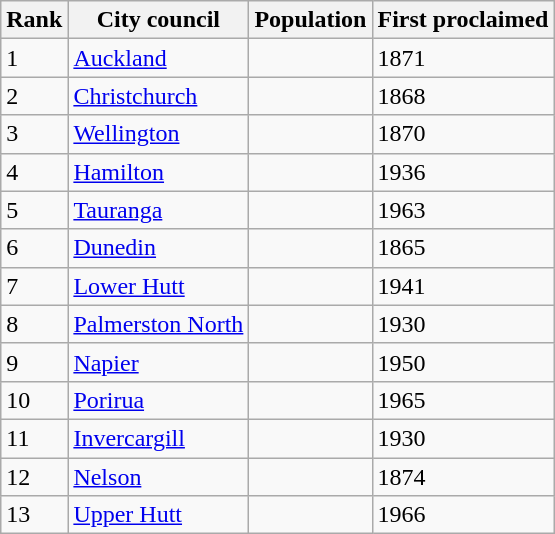<table class="wikitable sortable">
<tr>
<th align="left">Rank</th>
<th>City council</th>
<th>Population</th>
<th>First proclaimed</th>
</tr>
<tr>
<td>1</td>
<td><a href='#'>Auckland</a></td>
<td align="right"></td>
<td>1871</td>
</tr>
<tr>
<td>2</td>
<td><a href='#'>Christchurch</a></td>
<td align="right"></td>
<td>1868</td>
</tr>
<tr>
<td>3</td>
<td><a href='#'>Wellington</a></td>
<td align="right"></td>
<td>1870</td>
</tr>
<tr>
<td>4</td>
<td><a href='#'>Hamilton</a></td>
<td align="right"></td>
<td>1936</td>
</tr>
<tr>
<td>5</td>
<td><a href='#'>Tauranga</a></td>
<td align="right"></td>
<td>1963</td>
</tr>
<tr>
<td>6</td>
<td><a href='#'>Dunedin</a></td>
<td align="right"></td>
<td>1865</td>
</tr>
<tr>
<td>7</td>
<td><a href='#'>Lower Hutt</a></td>
<td align="right"></td>
<td>1941</td>
</tr>
<tr>
<td>8</td>
<td><a href='#'>Palmerston North</a></td>
<td align="right"></td>
<td>1930</td>
</tr>
<tr>
<td>9</td>
<td><a href='#'>Napier</a></td>
<td align="right"></td>
<td>1950</td>
</tr>
<tr>
<td>10</td>
<td><a href='#'>Porirua</a></td>
<td align="right"></td>
<td>1965</td>
</tr>
<tr>
<td>11</td>
<td><a href='#'>Invercargill</a></td>
<td align="right"></td>
<td>1930</td>
</tr>
<tr>
<td>12</td>
<td><a href='#'>Nelson</a></td>
<td align="right"></td>
<td>1874</td>
</tr>
<tr>
<td>13</td>
<td><a href='#'>Upper Hutt</a></td>
<td align="right"></td>
<td>1966</td>
</tr>
</table>
